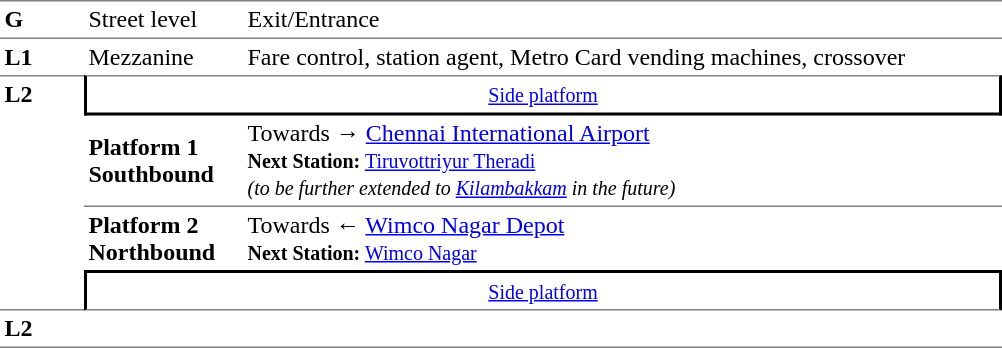<table border="0" cellspacing="0" cellpadding="3" table>
<tr>
<td style="border-bottom:solid 1px gray;border-top:solid 1px gray;" width="50" valign="top"><strong>G</strong></td>
<td style="border-top:solid 1px gray;border-bottom:solid 1px gray;" width="100" valign="top">Street level</td>
<td style="border-top:solid 1px gray;border-bottom:solid 1px gray;" width="500" valign="top">Exit/Entrance</td>
</tr>
<tr>
<td valign="top"><strong>L1</strong></td>
<td valign="top">Mezzanine</td>
<td valign="top">Fare control, station agent, Metro Card vending machines, crossover<br></td>
</tr>
<tr>
<td rowspan="4" style="border-top:solid 1px gray;border-bottom:solid 1px gray;" width="50" valign="top"><strong>L2</strong></td>
<td colspan="2" style="border-top:solid 1px gray;border-right:solid 2px black;border-left:solid 2px black;border-bottom:solid 2px black;text-align:center;"><small><a href='#'>Side platform</a></small></td>
</tr>
<tr>
<td style="border-bottom:solid 1px gray;" width="100"><span><strong>Platform 1</strong><br><strong>Southbound</strong></span></td>
<td style="border-bottom:solid 1px gray;" width="500">Towards → <a href='#'>Chennai International Airport</a><br><small><strong>Next Station:</strong> <a href='#'>Tiruvottriyur Theradi</a><br><em>(to be further extended to <a href='#'>Kilambakkam</a> in the future)</em></small></td>
</tr>
<tr>
<td><span><strong>Platform 2</strong><br><strong>Northbound</strong></span></td>
<td><span></span>Towards ← <a href='#'>Wimco Nagar Depot</a><br><small><strong>Next Station:</strong> <a href='#'>Wimco Nagar</a></small></td>
</tr>
<tr>
<td colspan="2" style="border-top:solid 2px black;border-right:solid 2px black;border-left:solid 2px black;border-bottom:solid 1px gray;text-align:center;"><small><a href='#'>Side platform</a></small></td>
</tr>
<tr>
<td rowspan="2" style="border-bottom:solid 1px gray;" width="50" valign="top"><strong>L2</strong></td>
<td style="border-bottom:solid 1px gray;" width="100"></td>
<td style="border-bottom:solid 1px gray;" width="500"></td>
</tr>
<tr>
</tr>
</table>
